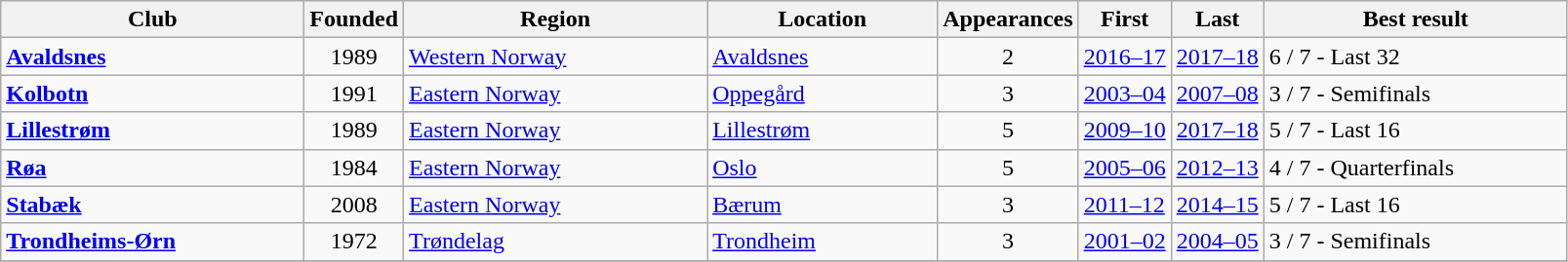<table class="wikitable sortable">
<tr>
<th width=200px>Club</th>
<th>Founded</th>
<th width=200px>Region</th>
<th width=150px>Location</th>
<th align=center>Appearances</th>
<th>First</th>
<th>Last</th>
<th width=200px>Best result</th>
</tr>
<tr>
<td><strong><a href='#'>Avaldsnes</a></strong></td>
<td align=center>1989</td>
<td><a href='#'>Western Norway</a></td>
<td><a href='#'>Avaldsnes</a></td>
<td align=center>2</td>
<td><a href='#'>2016–17</a></td>
<td><a href='#'>2017–18</a></td>
<td>6 / 7 - Last 32</td>
</tr>
<tr>
<td><strong><a href='#'>Kolbotn</a></strong></td>
<td align=center>1991</td>
<td><a href='#'>Eastern Norway</a></td>
<td><a href='#'>Oppegård</a></td>
<td align=center>3</td>
<td><a href='#'>2003–04</a></td>
<td><a href='#'>2007–08</a></td>
<td>3 / 7 - Semifinals</td>
</tr>
<tr>
<td><strong><a href='#'>Lillestrøm</a></strong></td>
<td align=center>1989</td>
<td><a href='#'>Eastern Norway</a></td>
<td><a href='#'>Lillestrøm</a></td>
<td align=center>5</td>
<td><a href='#'>2009–10</a></td>
<td><a href='#'>2017–18</a></td>
<td>5 / 7 - Last 16</td>
</tr>
<tr>
<td><strong><a href='#'>Røa</a></strong></td>
<td align=center>1984</td>
<td><a href='#'>Eastern Norway</a></td>
<td><a href='#'>Oslo</a></td>
<td align=center>5</td>
<td><a href='#'>2005–06</a></td>
<td><a href='#'>2012–13</a></td>
<td>4 / 7 - Quarterfinals</td>
</tr>
<tr>
<td><strong><a href='#'>Stabæk</a></strong></td>
<td align=center>2008</td>
<td><a href='#'>Eastern Norway</a></td>
<td><a href='#'>Bærum</a></td>
<td align=center>3</td>
<td><a href='#'>2011–12</a></td>
<td><a href='#'>2014–15</a></td>
<td>5 / 7 - Last 16</td>
</tr>
<tr>
<td><strong><a href='#'>Trondheims-Ørn</a></strong></td>
<td align=center>1972</td>
<td><a href='#'>Trøndelag</a></td>
<td><a href='#'>Trondheim</a></td>
<td align=center>3</td>
<td><a href='#'>2001–02</a></td>
<td><a href='#'>2004–05</a></td>
<td>3 / 7 - Semifinals</td>
</tr>
<tr>
</tr>
</table>
